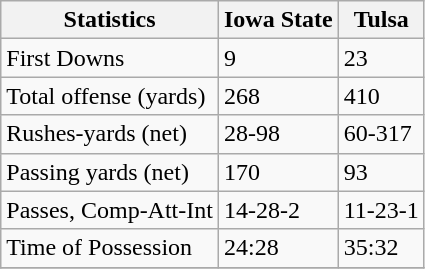<table class="wikitable">
<tr>
<th>Statistics</th>
<th>Iowa State</th>
<th>Tulsa</th>
</tr>
<tr>
<td>First Downs</td>
<td>9</td>
<td>23</td>
</tr>
<tr>
<td>Total offense (yards)</td>
<td>268</td>
<td>410</td>
</tr>
<tr>
<td>Rushes-yards (net)</td>
<td>28-98</td>
<td>60-317</td>
</tr>
<tr>
<td>Passing yards (net)</td>
<td>170</td>
<td>93</td>
</tr>
<tr>
<td>Passes, Comp-Att-Int</td>
<td>14-28-2</td>
<td>11-23-1</td>
</tr>
<tr>
<td>Time of Possession</td>
<td>24:28</td>
<td>35:32</td>
</tr>
<tr>
</tr>
</table>
